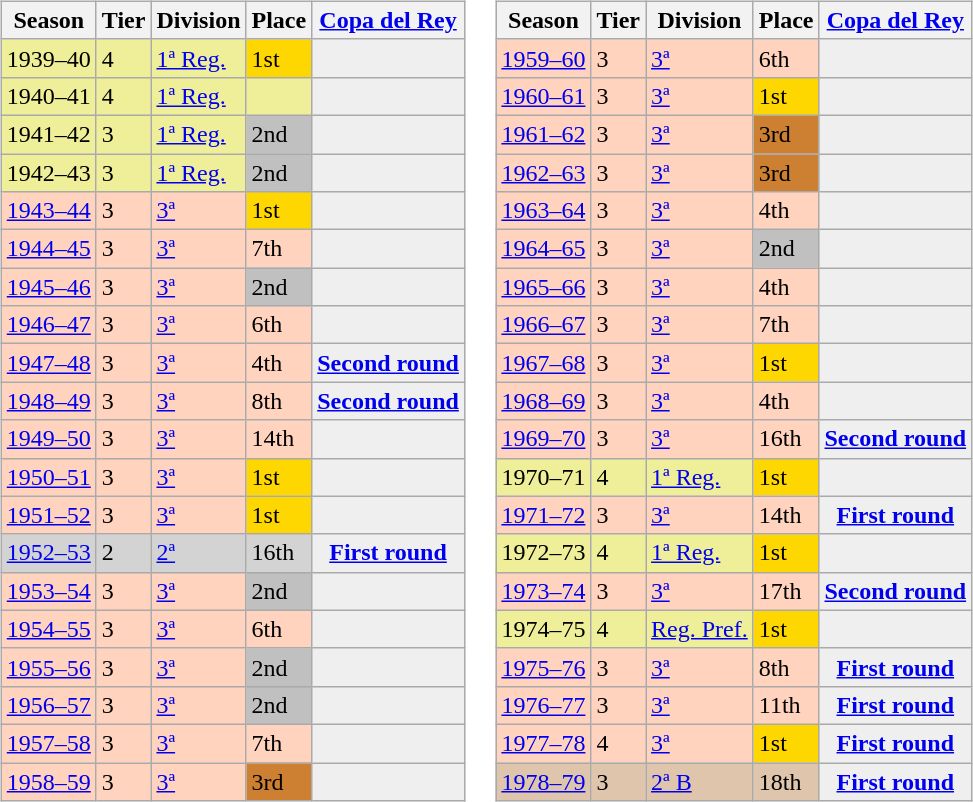<table>
<tr>
<td valign=top width=0%><br><table class="wikitable">
<tr style="background:#f0f6fa;">
<th>Season</th>
<th>Tier</th>
<th>Division</th>
<th>Place</th>
<th><a href='#'>Copa del Rey</a></th>
</tr>
<tr>
<td style="background:#EFEF99;">1939–40</td>
<td style="background:#EFEF99;">4</td>
<td style="background:#EFEF99;"><a href='#'>1ª Reg.</a></td>
<td style="background:gold;">1st</td>
<th style="background:#efefef;"></th>
</tr>
<tr>
<td style="background:#EFEF99;">1940–41</td>
<td style="background:#EFEF99;">4</td>
<td style="background:#EFEF99;"><a href='#'>1ª Reg.</a></td>
<td style="background:#EFEF99;"></td>
<th style="background:#efefef;"></th>
</tr>
<tr>
<td style="background:#EFEF99;">1941–42</td>
<td style="background:#EFEF99;">3</td>
<td style="background:#EFEF99;"><a href='#'>1ª Reg.</a></td>
<td style="background:silver;">2nd</td>
<th style="background:#efefef;"></th>
</tr>
<tr>
<td style="background:#EFEF99;">1942–43</td>
<td style="background:#EFEF99;">3</td>
<td style="background:#EFEF99;"><a href='#'>1ª Reg.</a></td>
<td style="background:silver;">2nd</td>
<th style="background:#efefef;"></th>
</tr>
<tr>
<td style="background:#FFD3BD;"><a href='#'>1943–44</a></td>
<td style="background:#FFD3BD;">3</td>
<td style="background:#FFD3BD;"><a href='#'>3ª</a></td>
<td style="background:gold;">1st</td>
<th style="background:#efefef;"></th>
</tr>
<tr>
<td style="background:#FFD3BD;"><a href='#'>1944–45</a></td>
<td style="background:#FFD3BD;">3</td>
<td style="background:#FFD3BD;"><a href='#'>3ª</a></td>
<td style="background:#FFD3BD;">7th</td>
<th style="background:#efefef;"></th>
</tr>
<tr>
<td style="background:#FFD3BD;"><a href='#'>1945–46</a></td>
<td style="background:#FFD3BD;">3</td>
<td style="background:#FFD3BD;"><a href='#'>3ª</a></td>
<td style="background:silver;">2nd</td>
<th style="background:#efefef;"></th>
</tr>
<tr>
<td style="background:#FFD3BD;"><a href='#'>1946–47</a></td>
<td style="background:#FFD3BD;">3</td>
<td style="background:#FFD3BD;"><a href='#'>3ª</a></td>
<td style="background:#FFD3BD;">6th</td>
<th style="background:#efefef;"></th>
</tr>
<tr>
<td style="background:#FFD3BD;"><a href='#'>1947–48</a></td>
<td style="background:#FFD3BD;">3</td>
<td style="background:#FFD3BD;"><a href='#'>3ª</a></td>
<td style="background:#FFD3BD;">4th</td>
<th style="background:#efefef;"><a href='#'>Second round</a></th>
</tr>
<tr>
<td style="background:#FFD3BD;"><a href='#'>1948–49</a></td>
<td style="background:#FFD3BD;">3</td>
<td style="background:#FFD3BD;"><a href='#'>3ª</a></td>
<td style="background:#FFD3BD;">8th</td>
<th style="background:#efefef;"><a href='#'>Second round</a></th>
</tr>
<tr>
<td style="background:#FFD3BD;"><a href='#'>1949–50</a></td>
<td style="background:#FFD3BD;">3</td>
<td style="background:#FFD3BD;"><a href='#'>3ª</a></td>
<td style="background:#FFD3BD;">14th</td>
<th style="background:#efefef;"></th>
</tr>
<tr>
<td style="background:#FFD3BD;"><a href='#'>1950–51</a></td>
<td style="background:#FFD3BD;">3</td>
<td style="background:#FFD3BD;"><a href='#'>3ª</a></td>
<td style="background:gold;">1st</td>
<th style="background:#efefef;"></th>
</tr>
<tr>
<td style="background:#FFD3BD;"><a href='#'>1951–52</a></td>
<td style="background:#FFD3BD;">3</td>
<td style="background:#FFD3BD;"><a href='#'>3ª</a></td>
<td style="background:gold;">1st</td>
<th style="background:#efefef;"></th>
</tr>
<tr>
<td style="background:#D3D3D3;"><a href='#'>1952–53</a></td>
<td style="background:#D3D3D3;">2</td>
<td style="background:#D3D3D3;"><a href='#'>2ª</a></td>
<td style="background:#D3D3D3;">16th</td>
<th style="background:#efefef;"><a href='#'>First round</a></th>
</tr>
<tr>
<td style="background:#FFD3BD;"><a href='#'>1953–54</a></td>
<td style="background:#FFD3BD;">3</td>
<td style="background:#FFD3BD;"><a href='#'>3ª</a></td>
<td style="background:silver;">2nd</td>
<th style="background:#efefef;"></th>
</tr>
<tr>
<td style="background:#FFD3BD;"><a href='#'>1954–55</a></td>
<td style="background:#FFD3BD;">3</td>
<td style="background:#FFD3BD;"><a href='#'>3ª</a></td>
<td style="background:#FFD3BD;">6th</td>
<th style="background:#efefef;"></th>
</tr>
<tr>
<td style="background:#FFD3BD;"><a href='#'>1955–56</a></td>
<td style="background:#FFD3BD;">3</td>
<td style="background:#FFD3BD;"><a href='#'>3ª</a></td>
<td style="background:silver;">2nd</td>
<th style="background:#efefef;"></th>
</tr>
<tr>
<td style="background:#FFD3BD;"><a href='#'>1956–57</a></td>
<td style="background:#FFD3BD;">3</td>
<td style="background:#FFD3BD;"><a href='#'>3ª</a></td>
<td style="background:silver;">2nd</td>
<th style="background:#efefef;"></th>
</tr>
<tr>
<td style="background:#FFD3BD;"><a href='#'>1957–58</a></td>
<td style="background:#FFD3BD;">3</td>
<td style="background:#FFD3BD;"><a href='#'>3ª</a></td>
<td style="background:#FFD3BD;">7th</td>
<th style="background:#efefef;"></th>
</tr>
<tr>
<td style="background:#FFD3BD;"><a href='#'>1958–59</a></td>
<td style="background:#FFD3BD;">3</td>
<td style="background:#FFD3BD;"><a href='#'>3ª</a></td>
<td style="background:#CD7F32;">3rd</td>
<th style="background:#efefef;"></th>
</tr>
</table>
</td>
<td valign=top width=0%><br><table class="wikitable">
<tr style="background:#f0f6fa;">
<th>Season</th>
<th>Tier</th>
<th>Division</th>
<th>Place</th>
<th><a href='#'>Copa del Rey</a></th>
</tr>
<tr>
<td style="background:#FFD3BD;"><a href='#'>1959–60</a></td>
<td style="background:#FFD3BD;">3</td>
<td style="background:#FFD3BD;"><a href='#'>3ª</a></td>
<td style="background:#FFD3BD;">6th</td>
<th style="background:#efefef;"></th>
</tr>
<tr>
<td style="background:#FFD3BD;"><a href='#'>1960–61</a></td>
<td style="background:#FFD3BD;">3</td>
<td style="background:#FFD3BD;"><a href='#'>3ª</a></td>
<td style="background:gold;">1st</td>
<th style="background:#efefef;"></th>
</tr>
<tr>
<td style="background:#FFD3BD;"><a href='#'>1961–62</a></td>
<td style="background:#FFD3BD;">3</td>
<td style="background:#FFD3BD;"><a href='#'>3ª</a></td>
<td style="background:#CD7F32;">3rd</td>
<th style="background:#efefef;"></th>
</tr>
<tr>
<td style="background:#FFD3BD;"><a href='#'>1962–63</a></td>
<td style="background:#FFD3BD;">3</td>
<td style="background:#FFD3BD;"><a href='#'>3ª</a></td>
<td style="background:#CD7F32;">3rd</td>
<th style="background:#efefef;"></th>
</tr>
<tr>
<td style="background:#FFD3BD;"><a href='#'>1963–64</a></td>
<td style="background:#FFD3BD;">3</td>
<td style="background:#FFD3BD;"><a href='#'>3ª</a></td>
<td style="background:#FFD3BD;">4th</td>
<th style="background:#efefef;"></th>
</tr>
<tr>
<td style="background:#FFD3BD;"><a href='#'>1964–65</a></td>
<td style="background:#FFD3BD;">3</td>
<td style="background:#FFD3BD;"><a href='#'>3ª</a></td>
<td style="background:silver;">2nd</td>
<th style="background:#efefef;"></th>
</tr>
<tr>
<td style="background:#FFD3BD;"><a href='#'>1965–66</a></td>
<td style="background:#FFD3BD;">3</td>
<td style="background:#FFD3BD;"><a href='#'>3ª</a></td>
<td style="background:#FFD3BD;">4th</td>
<th style="background:#efefef;"></th>
</tr>
<tr>
<td style="background:#FFD3BD;"><a href='#'>1966–67</a></td>
<td style="background:#FFD3BD;">3</td>
<td style="background:#FFD3BD;"><a href='#'>3ª</a></td>
<td style="background:#FFD3BD;">7th</td>
<th style="background:#efefef;"></th>
</tr>
<tr>
<td style="background:#FFD3BD;"><a href='#'>1967–68</a></td>
<td style="background:#FFD3BD;">3</td>
<td style="background:#FFD3BD;"><a href='#'>3ª</a></td>
<td style="background:gold;">1st</td>
<th style="background:#efefef;"></th>
</tr>
<tr>
<td style="background:#FFD3BD;"><a href='#'>1968–69</a></td>
<td style="background:#FFD3BD;">3</td>
<td style="background:#FFD3BD;"><a href='#'>3ª</a></td>
<td style="background:#FFD3BD;">4th</td>
<th style="background:#efefef;"></th>
</tr>
<tr>
<td style="background:#FFD3BD;"><a href='#'>1969–70</a></td>
<td style="background:#FFD3BD;">3</td>
<td style="background:#FFD3BD;"><a href='#'>3ª</a></td>
<td style="background:#FFD3BD;">16th</td>
<th style="background:#efefef;"><a href='#'>Second round</a></th>
</tr>
<tr>
<td style="background:#EFEF99;">1970–71</td>
<td style="background:#EFEF99;">4</td>
<td style="background:#EFEF99;"><a href='#'>1ª Reg.</a></td>
<td style="background:gold;">1st</td>
<th style="background:#efefef;"></th>
</tr>
<tr>
<td style="background:#FFD3BD;"><a href='#'>1971–72</a></td>
<td style="background:#FFD3BD;">3</td>
<td style="background:#FFD3BD;"><a href='#'>3ª</a></td>
<td style="background:#FFD3BD;">14th</td>
<th style="background:#efefef;"><a href='#'>First round</a></th>
</tr>
<tr>
<td style="background:#EFEF99;">1972–73</td>
<td style="background:#EFEF99;">4</td>
<td style="background:#EFEF99;"><a href='#'>1ª Reg.</a></td>
<td style="background:gold;">1st</td>
<th style="background:#efefef;"></th>
</tr>
<tr>
<td style="background:#FFD3BD;"><a href='#'>1973–74</a></td>
<td style="background:#FFD3BD;">3</td>
<td style="background:#FFD3BD;"><a href='#'>3ª</a></td>
<td style="background:#FFD3BD;">17th</td>
<th style="background:#efefef;"><a href='#'>Second round</a></th>
</tr>
<tr>
<td style="background:#EFEF99;">1974–75</td>
<td style="background:#EFEF99;">4</td>
<td style="background:#EFEF99;"><a href='#'>Reg. Pref.</a></td>
<td style="background:gold;">1st</td>
<th style="background:#efefef;"></th>
</tr>
<tr>
<td style="background:#FFD3BD;"><a href='#'>1975–76</a></td>
<td style="background:#FFD3BD;">3</td>
<td style="background:#FFD3BD;"><a href='#'>3ª</a></td>
<td style="background:#FFD3BD;">8th</td>
<th style="background:#efefef;"><a href='#'>First round</a></th>
</tr>
<tr>
<td style="background:#FFD3BD;"><a href='#'>1976–77</a></td>
<td style="background:#FFD3BD;">3</td>
<td style="background:#FFD3BD;"><a href='#'>3ª</a></td>
<td style="background:#FFD3BD;">11th</td>
<th style="background:#efefef;"><a href='#'>First round</a></th>
</tr>
<tr>
<td style="background:#FFD3BD;"><a href='#'>1977–78</a></td>
<td style="background:#FFD3BD;">4</td>
<td style="background:#FFD3BD;"><a href='#'>3ª</a></td>
<td style="background:gold;">1st</td>
<th style="background:#efefef;"><a href='#'>First round</a></th>
</tr>
<tr>
<td style="background:#DEC5AB;"><a href='#'>1978–79</a></td>
<td style="background:#DEC5AB;">3</td>
<td style="background:#DEC5AB;"><a href='#'>2ª B</a></td>
<td style="background:#DEC5AB;">18th</td>
<th style="background:#efefef;"><a href='#'>First round</a></th>
</tr>
</table>
</td>
</tr>
</table>
